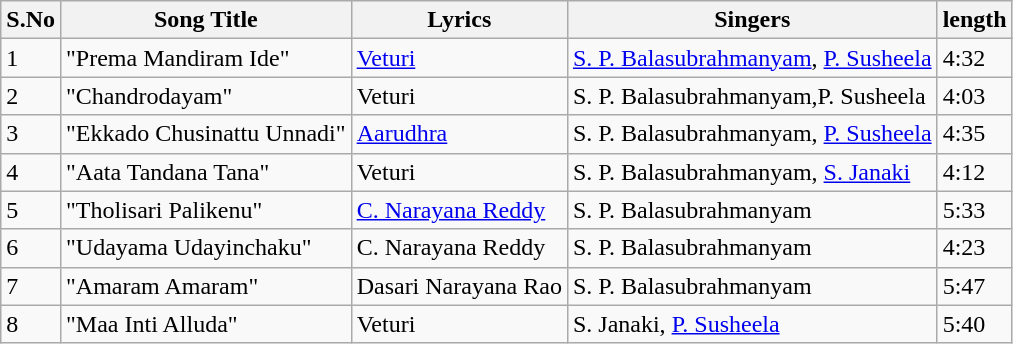<table class="wikitable">
<tr>
<th>S.No</th>
<th>Song Title</th>
<th>Lyrics</th>
<th>Singers</th>
<th>length</th>
</tr>
<tr>
<td>1</td>
<td>"Prema Mandiram Ide"</td>
<td><a href='#'>Veturi</a></td>
<td><a href='#'>S. P. Balasubrahmanyam</a>, <a href='#'>P. Susheela</a></td>
<td>4:32</td>
</tr>
<tr>
<td>2</td>
<td>"Chandrodayam"</td>
<td>Veturi</td>
<td>S. P. Balasubrahmanyam,P. Susheela</td>
<td>4:03</td>
</tr>
<tr>
<td>3</td>
<td>"Ekkado Chusinattu Unnadi"</td>
<td><a href='#'>Aarudhra</a></td>
<td>S. P. Balasubrahmanyam, <a href='#'>P. Susheela</a></td>
<td>4:35</td>
</tr>
<tr>
<td>4</td>
<td>"Aata Tandana Tana"</td>
<td>Veturi</td>
<td>S. P. Balasubrahmanyam, <a href='#'>S. Janaki</a></td>
<td>4:12</td>
</tr>
<tr>
<td>5</td>
<td>"Tholisari Palikenu"</td>
<td><a href='#'>C. Narayana Reddy</a></td>
<td>S. P. Balasubrahmanyam</td>
<td>5:33</td>
</tr>
<tr>
<td>6</td>
<td>"Udayama Udayinchaku"</td>
<td>C. Narayana Reddy</td>
<td>S. P. Balasubrahmanyam</td>
<td>4:23</td>
</tr>
<tr>
<td>7</td>
<td>"Amaram Amaram"</td>
<td>Dasari Narayana Rao</td>
<td>S. P. Balasubrahmanyam</td>
<td>5:47</td>
</tr>
<tr>
<td>8</td>
<td>"Maa Inti Alluda"</td>
<td>Veturi</td>
<td>S. Janaki, <a href='#'>P. Susheela</a></td>
<td>5:40</td>
</tr>
</table>
